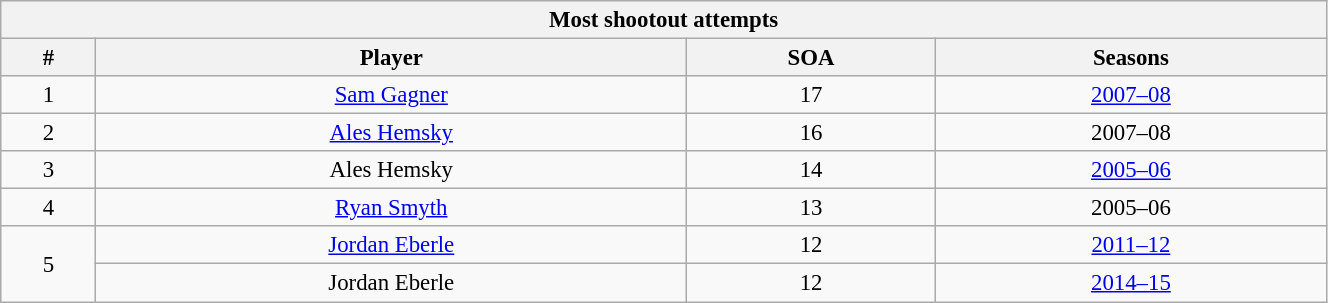<table class="wikitable" style="text-align: center; font-size: 95%" width="70%">
<tr>
<th colspan="4">Most shootout attempts</th>
</tr>
<tr>
<th>#</th>
<th>Player</th>
<th>SOA</th>
<th>Seasons</th>
</tr>
<tr>
<td>1</td>
<td><a href='#'>Sam Gagner</a></td>
<td>17</td>
<td><a href='#'>2007–08</a></td>
</tr>
<tr>
<td>2</td>
<td><a href='#'>Ales Hemsky</a></td>
<td>16</td>
<td>2007–08</td>
</tr>
<tr>
<td>3</td>
<td>Ales Hemsky</td>
<td>14</td>
<td><a href='#'>2005–06</a></td>
</tr>
<tr>
<td>4</td>
<td><a href='#'>Ryan Smyth</a></td>
<td>13</td>
<td>2005–06</td>
</tr>
<tr>
<td rowspan="2">5</td>
<td><a href='#'>Jordan Eberle</a></td>
<td>12</td>
<td><a href='#'>2011–12</a></td>
</tr>
<tr>
<td>Jordan Eberle</td>
<td>12</td>
<td><a href='#'>2014–15</a></td>
</tr>
</table>
